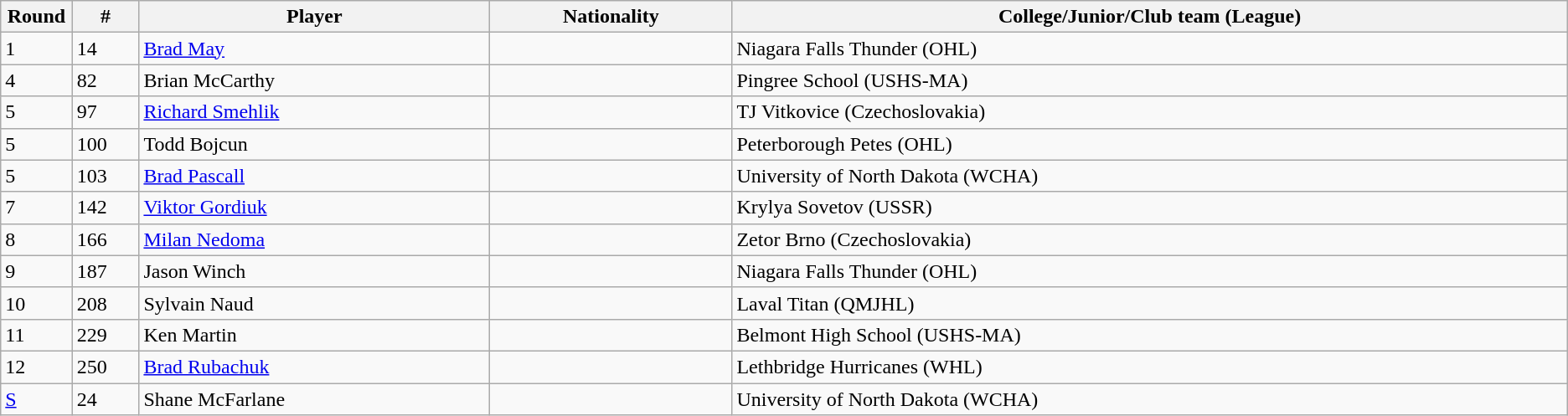<table class="wikitable">
<tr align="center">
<th bgcolor="#DDDDFF" width="4.0%">Round</th>
<th bgcolor="#DDDDFF" width="4.0%">#</th>
<th bgcolor="#DDDDFF" width="21.0%">Player</th>
<th bgcolor="#DDDDFF" width="14.5%">Nationality</th>
<th bgcolor="#DDDDFF" width="50.0%">College/Junior/Club team (League)</th>
</tr>
<tr>
<td>1</td>
<td>14</td>
<td><a href='#'>Brad May</a></td>
<td></td>
<td>Niagara Falls Thunder (OHL)</td>
</tr>
<tr>
<td>4</td>
<td>82</td>
<td>Brian McCarthy</td>
<td></td>
<td>Pingree School (USHS-MA)</td>
</tr>
<tr>
<td>5</td>
<td>97</td>
<td><a href='#'>Richard Smehlik</a></td>
<td></td>
<td>TJ Vitkovice (Czechoslovakia)</td>
</tr>
<tr>
<td>5</td>
<td>100</td>
<td>Todd Bojcun</td>
<td></td>
<td>Peterborough Petes (OHL)</td>
</tr>
<tr>
<td>5</td>
<td>103</td>
<td><a href='#'>Brad Pascall</a></td>
<td></td>
<td>University of North Dakota (WCHA)</td>
</tr>
<tr>
<td>7</td>
<td>142</td>
<td><a href='#'>Viktor Gordiuk</a></td>
<td></td>
<td>Krylya Sovetov (USSR)</td>
</tr>
<tr>
<td>8</td>
<td>166</td>
<td><a href='#'>Milan Nedoma</a></td>
<td></td>
<td>Zetor Brno (Czechoslovakia)</td>
</tr>
<tr>
<td>9</td>
<td>187</td>
<td>Jason Winch</td>
<td></td>
<td>Niagara Falls Thunder (OHL)</td>
</tr>
<tr>
<td>10</td>
<td>208</td>
<td>Sylvain Naud</td>
<td></td>
<td>Laval Titan (QMJHL)</td>
</tr>
<tr>
<td>11</td>
<td>229</td>
<td>Ken Martin</td>
<td></td>
<td>Belmont High School (USHS-MA)</td>
</tr>
<tr>
<td>12</td>
<td>250</td>
<td><a href='#'>Brad Rubachuk</a></td>
<td></td>
<td>Lethbridge Hurricanes (WHL)</td>
</tr>
<tr>
<td><a href='#'>S</a></td>
<td>24</td>
<td>Shane McFarlane</td>
<td></td>
<td>University of North Dakota (WCHA)</td>
</tr>
</table>
